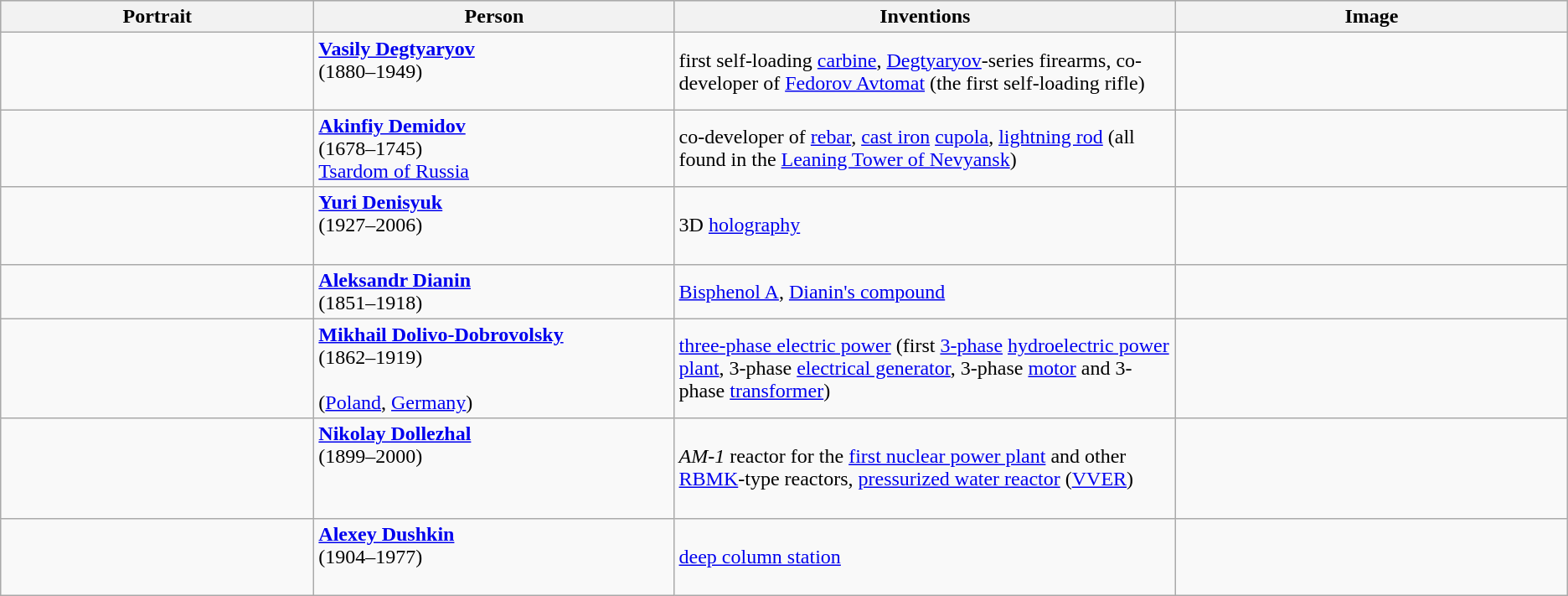<table class="wikitable">
<tr style="background:#ccc;">
<th width=20%>Portrait</th>
<th width=23%>Person</th>
<th width=32%>Inventions</th>
<th width=25%>Image</th>
</tr>
<tr>
<td align=center></td>
<td><strong><a href='#'>Vasily Degtyaryov</a></strong><br>(1880–1949)<br><br></td>
<td>first self-loading <a href='#'>carbine</a>, <a href='#'>Degtyaryov</a>-series firearms, co-developer of <a href='#'>Fedorov Avtomat</a> (the first self-loading rifle)</td>
<td align=center></td>
</tr>
<tr>
<td align=center></td>
<td><strong><a href='#'>Akinfiy Demidov</a></strong><br> (1678–1745)<br> <a href='#'>Tsardom of Russia</a><br></td>
<td>co-developer of <a href='#'>rebar</a>, <a href='#'>cast iron</a> <a href='#'>cupola</a>, <a href='#'>lightning rod</a> (all found in the <a href='#'>Leaning Tower of Nevyansk</a>)</td>
<td align=center></td>
</tr>
<tr>
<td align=center></td>
<td><strong><a href='#'>Yuri Denisyuk</a></strong><br> (1927–2006)<br> <br></td>
<td>3D <a href='#'>holography</a></td>
<td align=center></td>
</tr>
<tr>
<td align=center></td>
<td><strong><a href='#'>Aleksandr Dianin</a></strong><br> (1851–1918)<br> </td>
<td><a href='#'>Bisphenol A</a>, <a href='#'>Dianin's compound</a></td>
<td align=center></td>
</tr>
<tr>
<td align=center></td>
<td><strong><a href='#'>Mikhail Dolivo-Dobrovolsky</a></strong><br> (1862–1919)<br> <br>(<a href='#'>Poland</a>, <a href='#'>Germany</a>)</td>
<td><a href='#'>three-phase electric power</a> (first <a href='#'>3-phase</a> <a href='#'>hydroelectric power plant</a>, 3-phase <a href='#'>electrical generator</a>, 3-phase <a href='#'>motor</a> and 3-phase <a href='#'>transformer</a>)</td>
<td align=center></td>
</tr>
<tr>
<td align=center></td>
<td><strong><a href='#'>Nikolay Dollezhal</a></strong><br> (1899–2000)<br> <br> <br></td>
<td><em>AM-1</em> reactor for the <a href='#'>first nuclear power plant</a> and other <a href='#'>RBMK</a>-type reactors, <a href='#'>pressurized water reactor</a> (<a href='#'>VVER</a>)</td>
<td align=center></td>
</tr>
<tr>
<td align=center></td>
<td><strong><a href='#'>Alexey Dushkin</a></strong><br> (1904–1977)<br>   <br> </td>
<td><a href='#'>deep column station</a></td>
<td align=center></td>
</tr>
</table>
